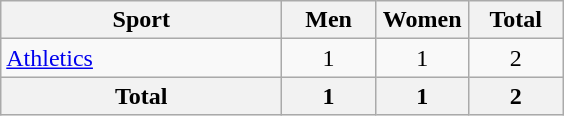<table class="wikitable sortable" style="text-align:center;">
<tr>
<th width=180>Sport</th>
<th width=55>Men</th>
<th width=55>Women</th>
<th width=55>Total</th>
</tr>
<tr>
<td align=left><a href='#'>Athletics</a></td>
<td>1</td>
<td>1</td>
<td>2</td>
</tr>
<tr>
<th>Total</th>
<th>1</th>
<th>1</th>
<th>2</th>
</tr>
</table>
